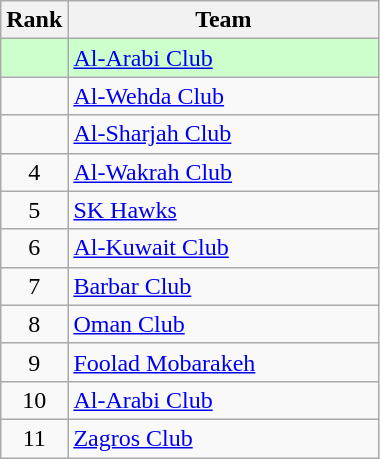<table class=wikitable style="text-align:center;">
<tr>
<th>Rank</th>
<th width=200>Team</th>
</tr>
<tr bgcolor=ccffcc>
<td></td>
<td align=left> <a href='#'>Al-Arabi Club</a></td>
</tr>
<tr>
<td></td>
<td align=left> <a href='#'>Al-Wehda Club</a></td>
</tr>
<tr>
<td></td>
<td align=left> <a href='#'>Al-Sharjah Club</a></td>
</tr>
<tr>
<td>4</td>
<td align=left> <a href='#'>Al-Wakrah Club</a></td>
</tr>
<tr>
<td>5</td>
<td align=left> <a href='#'>SK Hawks</a></td>
</tr>
<tr>
<td>6</td>
<td align=left> <a href='#'>Al-Kuwait Club</a></td>
</tr>
<tr>
<td>7</td>
<td align=left> <a href='#'>Barbar Club</a></td>
</tr>
<tr>
<td>8</td>
<td align=left> <a href='#'>Oman Club</a></td>
</tr>
<tr>
<td>9</td>
<td align=left> <a href='#'>Foolad Mobarakeh</a></td>
</tr>
<tr>
<td>10</td>
<td align=left> <a href='#'>Al-Arabi Club</a></td>
</tr>
<tr>
<td>11</td>
<td align=left> <a href='#'>Zagros Club</a></td>
</tr>
</table>
